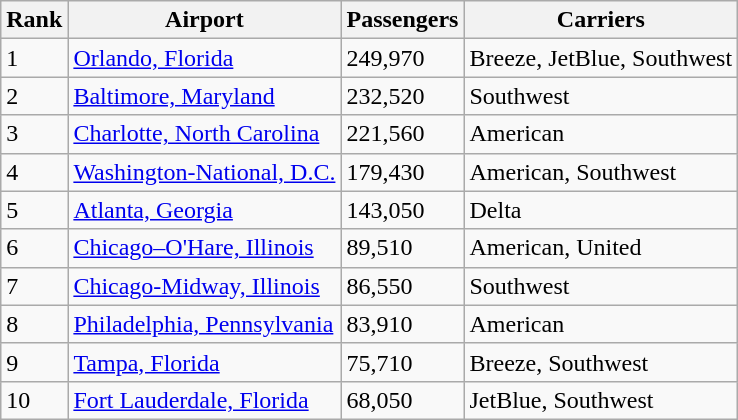<table class="wikitable sortable" width= style="font-size:95%; float:left">
<tr>
<th>Rank</th>
<th>Airport</th>
<th>Passengers</th>
<th>Carriers</th>
</tr>
<tr>
<td>1</td>
<td><a href='#'>Orlando, Florida</a></td>
<td>249,970</td>
<td>Breeze, JetBlue, Southwest</td>
</tr>
<tr>
<td>2</td>
<td><a href='#'>Baltimore, Maryland</a></td>
<td>232,520</td>
<td>Southwest</td>
</tr>
<tr>
<td>3</td>
<td><a href='#'>Charlotte, North Carolina</a></td>
<td>221,560</td>
<td>American</td>
</tr>
<tr>
<td>4</td>
<td><a href='#'>Washington-National, D.C.</a></td>
<td>179,430</td>
<td>American, Southwest</td>
</tr>
<tr>
<td>5</td>
<td><a href='#'>Atlanta, Georgia</a></td>
<td>143,050</td>
<td>Delta</td>
</tr>
<tr>
<td>6</td>
<td><a href='#'>Chicago–O'Hare, Illinois</a></td>
<td>89,510</td>
<td>American, United</td>
</tr>
<tr>
<td>7</td>
<td><a href='#'>Chicago-Midway, Illinois</a></td>
<td>86,550</td>
<td>Southwest</td>
</tr>
<tr>
<td>8</td>
<td><a href='#'>Philadelphia, Pennsylvania</a></td>
<td>83,910</td>
<td>American</td>
</tr>
<tr>
<td>9</td>
<td><a href='#'>Tampa, Florida</a></td>
<td>75,710</td>
<td>Breeze, Southwest</td>
</tr>
<tr>
<td>10</td>
<td><a href='#'>Fort Lauderdale, Florida</a></td>
<td>68,050</td>
<td>JetBlue, Southwest</td>
</tr>
</table>
